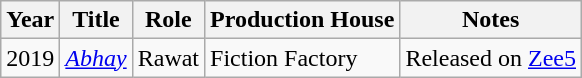<table class="wikitable">
<tr>
<th>Year</th>
<th>Title</th>
<th>Role</th>
<th>Production House</th>
<th>Notes</th>
</tr>
<tr>
<td>2019</td>
<td><em><a href='#'>Abhay</a></em></td>
<td>Rawat</td>
<td>Fiction Factory</td>
<td>Released on <a href='#'>Zee5</a></td>
</tr>
</table>
